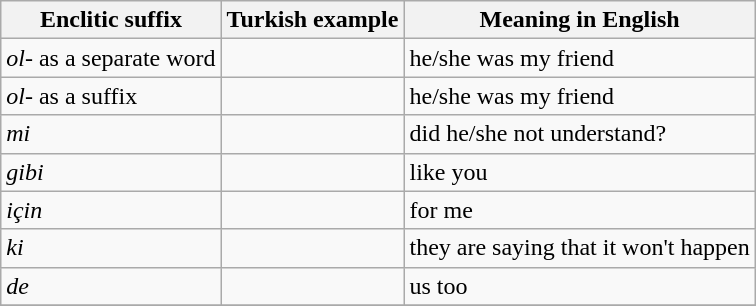<table class="wikitable" style="margin: auto;">
<tr>
<th scope="col">Enclitic suffix</th>
<th scope="col">Turkish example</th>
<th scope="col">Meaning in English</th>
</tr>
<tr>
<td><em>ol-</em> as a separate word</td>
<td><em></em></td>
<td>he/she was my friend</td>
</tr>
<tr>
<td><em>ol-</em> as a suffix</td>
<td><em></em></td>
<td>he/she was my friend</td>
</tr>
<tr>
<td><em>mi</em></td>
<td><em></em></td>
<td>did he/she not understand?</td>
</tr>
<tr>
<td><em>gibi</em></td>
<td><em></em></td>
<td>like you</td>
</tr>
<tr>
<td><em>için</em></td>
<td><em></em></td>
<td>for me</td>
</tr>
<tr>
<td><em>ki</em></td>
<td><em></em></td>
<td>they are saying that it won't happen</td>
</tr>
<tr>
<td><em>de</em></td>
<td><em></em></td>
<td>us too</td>
</tr>
<tr>
</tr>
</table>
